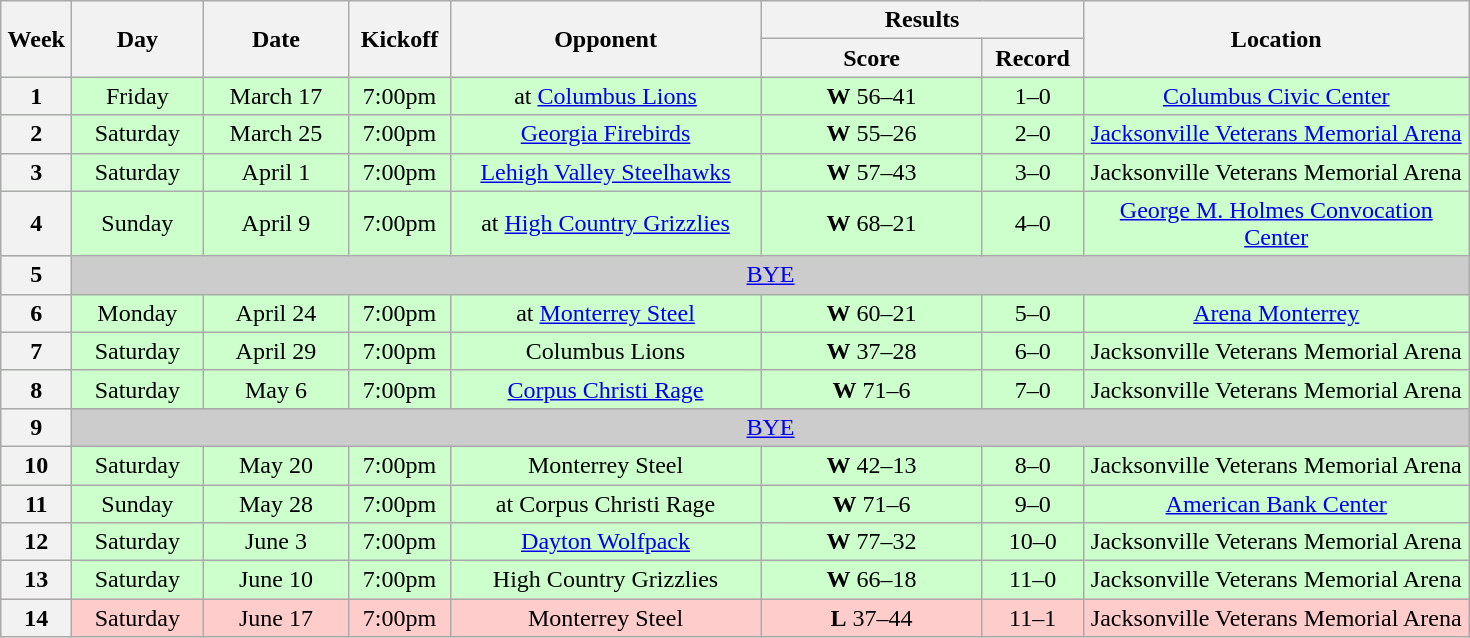<table class="wikitable">
<tr>
<th rowspan="2" width="40">Week</th>
<th rowspan="2" width="80">Day</th>
<th rowspan="2" width="90">Date</th>
<th rowspan="2" width="60">Kickoff</th>
<th rowspan="2" width="200">Opponent</th>
<th colspan="2" width="200">Results</th>
<th rowspan="2" width="250">Location</th>
</tr>
<tr>
<th width="140">Score</th>
<th width="60">Record</th>
</tr>
<tr align="center" bgcolor=#CCFFCC>
<th>1</th>
<td>Friday</td>
<td>March 17</td>
<td>7:00pm</td>
<td>at <a href='#'>Columbus Lions</a></td>
<td><strong>W</strong> 56–41</td>
<td>1–0</td>
<td><a href='#'>Columbus Civic Center</a></td>
</tr>
<tr align="center" bgcolor=#CCFFCC>
<th>2</th>
<td>Saturday</td>
<td>March 25</td>
<td>7:00pm</td>
<td><a href='#'>Georgia Firebirds</a></td>
<td><strong>W</strong> 55–26</td>
<td>2–0</td>
<td><a href='#'>Jacksonville Veterans Memorial Arena</a></td>
</tr>
<tr align="center" bgcolor=#CCFFCC>
<th>3</th>
<td>Saturday</td>
<td>April 1</td>
<td>7:00pm</td>
<td><a href='#'>Lehigh Valley Steelhawks</a></td>
<td><strong>W</strong> 57–43</td>
<td>3–0</td>
<td>Jacksonville Veterans Memorial Arena</td>
</tr>
<tr align="center" bgcolor=#CCFFCC>
<th>4</th>
<td>Sunday</td>
<td>April 9</td>
<td>7:00pm</td>
<td>at <a href='#'>High Country Grizzlies</a></td>
<td><strong>W</strong> 68–21</td>
<td>4–0</td>
<td><a href='#'>George M. Holmes Convocation Center</a></td>
</tr>
<tr align="center" bgcolor="#CCCCCC">
<th>5</th>
<td colSpan=7><a href='#'>BYE</a></td>
</tr>
<tr align="center" bgcolor=#CCFFCC>
<th>6</th>
<td>Monday</td>
<td>April 24</td>
<td>7:00pm</td>
<td>at <a href='#'>Monterrey Steel</a></td>
<td><strong>W</strong> 60–21</td>
<td>5–0</td>
<td><a href='#'>Arena Monterrey</a></td>
</tr>
<tr align="center" bgcolor=#CCFFCC>
<th>7</th>
<td>Saturday</td>
<td>April 29</td>
<td>7:00pm</td>
<td>Columbus Lions</td>
<td><strong>W</strong> 37–28</td>
<td>6–0</td>
<td>Jacksonville Veterans Memorial Arena</td>
</tr>
<tr align="center" bgcolor=#CCFFCC>
<th>8</th>
<td>Saturday</td>
<td>May 6</td>
<td>7:00pm</td>
<td><a href='#'>Corpus Christi Rage</a></td>
<td><strong>W</strong> 71–6</td>
<td>7–0</td>
<td>Jacksonville Veterans Memorial Arena</td>
</tr>
<tr align="center" bgcolor="#CCCCCC">
<th>9</th>
<td colSpan=7><a href='#'>BYE</a></td>
</tr>
<tr align="center" bgcolor=#CCFFCC>
<th>10</th>
<td>Saturday</td>
<td>May 20</td>
<td>7:00pm</td>
<td>Monterrey Steel</td>
<td><strong>W</strong> 42–13</td>
<td>8–0</td>
<td>Jacksonville Veterans Memorial Arena</td>
</tr>
<tr align="center"  bgcolor=#CCFFCC>
<th>11</th>
<td>Sunday</td>
<td>May 28</td>
<td>7:00pm</td>
<td>at Corpus Christi Rage</td>
<td><strong>W</strong> 71–6</td>
<td>9–0</td>
<td><a href='#'>American Bank Center</a></td>
</tr>
<tr align="center" bgcolor=#CCFFCC>
<th>12</th>
<td>Saturday</td>
<td>June 3</td>
<td>7:00pm</td>
<td><a href='#'>Dayton Wolfpack</a></td>
<td><strong>W</strong> 77–32</td>
<td>10–0</td>
<td>Jacksonville Veterans Memorial Arena</td>
</tr>
<tr align="center" bgcolor=#CCFFCC>
<th>13</th>
<td>Saturday</td>
<td>June 10</td>
<td>7:00pm</td>
<td>High Country Grizzlies</td>
<td><strong>W</strong> 66–18</td>
<td>11–0</td>
<td>Jacksonville Veterans Memorial Arena</td>
</tr>
<tr align="center" bgcolor=#FFCCCC>
<th>14</th>
<td>Saturday</td>
<td>June 17</td>
<td>7:00pm</td>
<td>Monterrey Steel</td>
<td><strong>L</strong> 37–44</td>
<td>11–1</td>
<td>Jacksonville Veterans Memorial Arena</td>
</tr>
</table>
